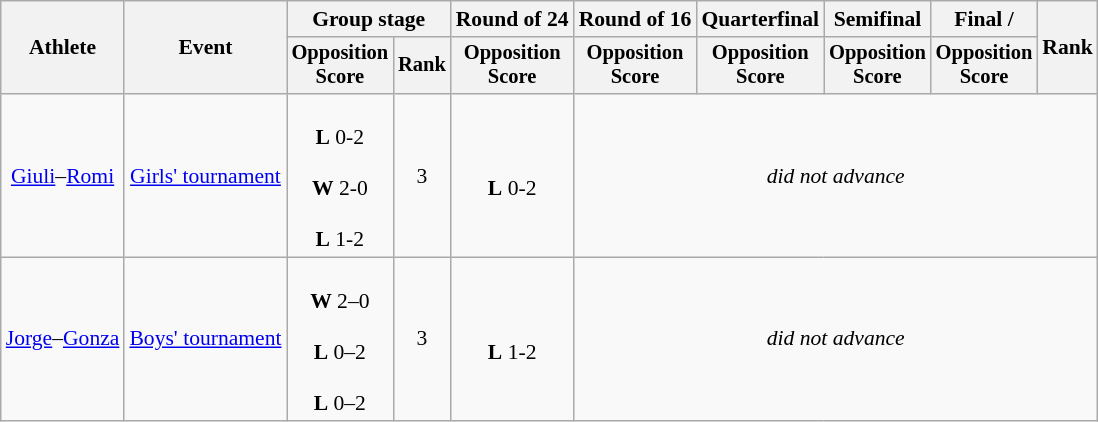<table class="wikitable" style="font-size:90%">
<tr>
<th rowspan=2>Athlete</th>
<th rowspan=2>Event</th>
<th colspan=2>Group stage</th>
<th>Round of 24</th>
<th>Round of 16</th>
<th>Quarterfinal</th>
<th>Semifinal</th>
<th>Final / </th>
<th rowspan=2>Rank</th>
</tr>
<tr style="font-size:95%">
<th>Opposition<br>Score</th>
<th>Rank</th>
<th>Opposition<br>Score</th>
<th>Opposition<br>Score</th>
<th>Opposition<br>Score</th>
<th>Opposition<br>Score</th>
<th>Opposition<br>Score</th>
</tr>
<tr align=center>
<td><a href='#'>Giuli</a>–<a href='#'>Romi</a></td>
<td><a href='#'>Girls' tournament</a></td>
<td><br><strong>L</strong> 0-2<br><br><strong>W</strong> 2-0<br><br><strong>L</strong> 1-2</td>
<td>3</td>
<td><br><strong>L</strong> 0-2</td>
<td Colspan=5><em>did not advance</em></td>
</tr>
<tr align=center>
<td align=left><a href='#'>Jorge</a>–<a href='#'>Gonza</a></td>
<td align=left><a href='#'>Boys' tournament</a></td>
<td><br> <strong>W</strong> 2–0<br><br> <strong>L</strong> 0–2<br><br> <strong>L</strong> 0–2</td>
<td>3</td>
<td><br><strong>L</strong> 1-2</td>
<td Colspan=5><em>did not advance</em></td>
</tr>
</table>
